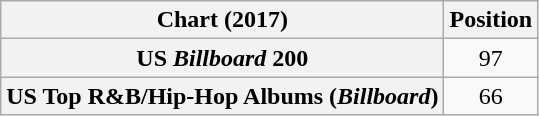<table class="wikitable sortable plainrowheaders" style="text-align:center">
<tr>
<th scope="col">Chart (2017)</th>
<th scope="col">Position</th>
</tr>
<tr>
<th scope="row">US <em>Billboard</em> 200</th>
<td>97</td>
</tr>
<tr>
<th scope="row">US Top R&B/Hip-Hop Albums (<em>Billboard</em>)</th>
<td>66</td>
</tr>
</table>
